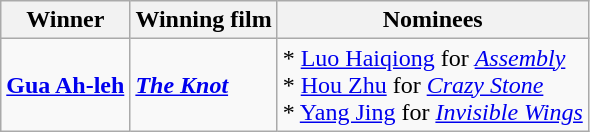<table class="wikitable">
<tr>
<th>Winner</th>
<th>Winning film</th>
<th>Nominees</th>
</tr>
<tr>
<td><strong><a href='#'>Gua Ah-leh</a></strong></td>
<td><strong><em><a href='#'>The Knot</a></em></strong></td>
<td>* <a href='#'>Luo Haiqiong</a> for <em><a href='#'>Assembly</a></em><br> * <a href='#'>Hou Zhu</a> for <em><a href='#'>Crazy Stone</a></em><br> * <a href='#'>Yang Jing</a> for <em><a href='#'>Invisible Wings</a></em></td>
</tr>
</table>
